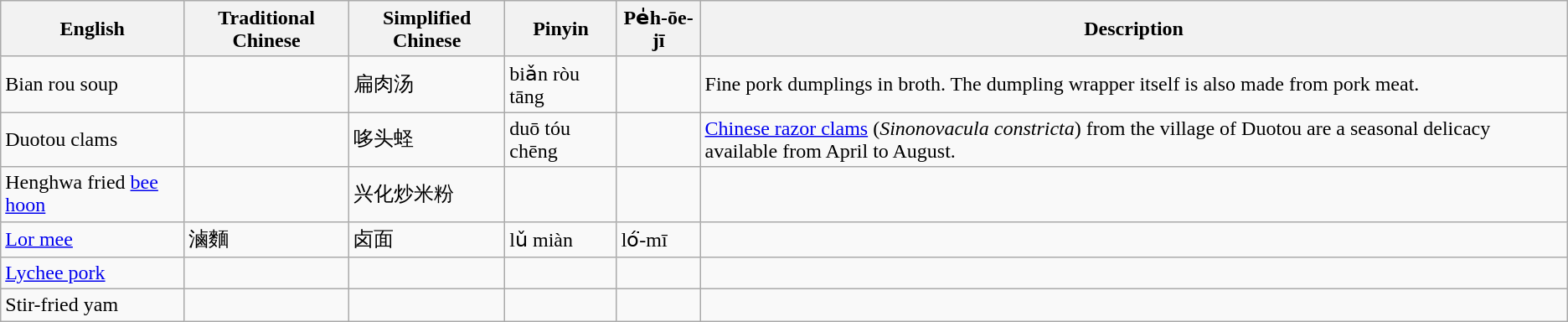<table class="wikitable">
<tr>
<th>English</th>
<th>Traditional Chinese</th>
<th>Simplified Chinese</th>
<th>Pinyin</th>
<th>Pe̍h-ōe-jī</th>
<th>Description</th>
</tr>
<tr>
<td>Bian rou soup</td>
<td></td>
<td>扁肉汤</td>
<td>biǎn ròu tāng</td>
<td></td>
<td>Fine pork dumplings in broth.  The dumpling wrapper itself is also made from pork meat.</td>
</tr>
<tr>
<td>Duotou clams</td>
<td></td>
<td>哆头蛏</td>
<td>duō tóu chēng</td>
<td></td>
<td><a href='#'>Chinese razor clams</a> (<em>Sinonovacula constricta</em>) from the village of Duotou are a seasonal delicacy available from April to August.</td>
</tr>
<tr>
<td>Henghwa fried <a href='#'>bee hoon</a></td>
<td></td>
<td>兴化炒米粉</td>
<td></td>
<td></td>
<td></td>
</tr>
<tr>
<td><a href='#'>Lor mee</a></td>
<td>滷麵</td>
<td>卤面</td>
<td>lǔ miàn</td>
<td>ló͘-mī</td>
<td></td>
</tr>
<tr>
<td><a href='#'>Lychee pork</a></td>
<td></td>
<td></td>
<td></td>
<td></td>
<td></td>
</tr>
<tr>
<td>Stir-fried yam</td>
<td></td>
<td></td>
<td></td>
<td></td>
<td></td>
</tr>
</table>
